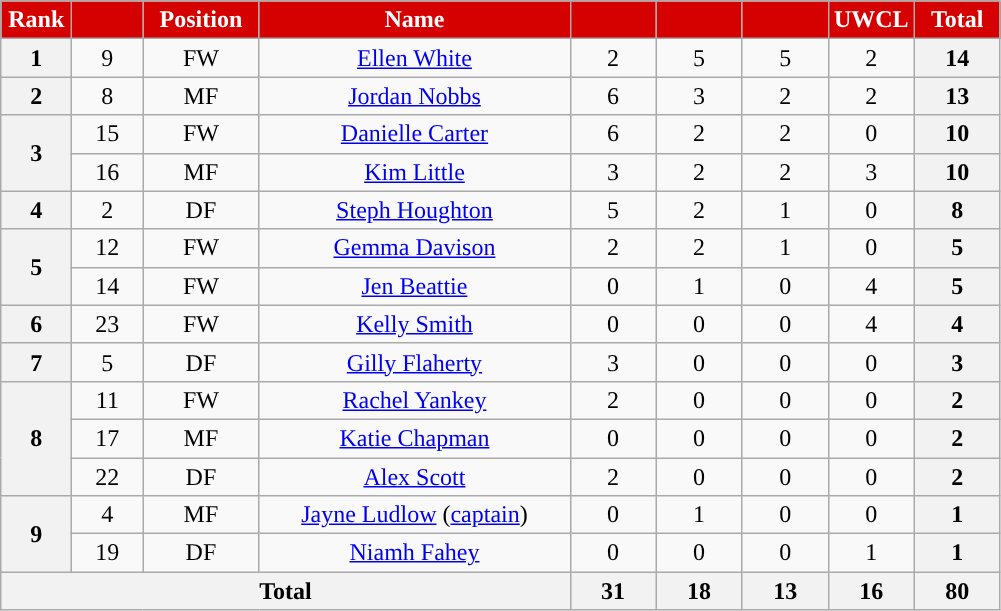<table class="wikitable" style="text-align:center; font-size:100%; ">
<tr>
<th style="background:#d50000; color:white; text-align:center; width:40px">Rank</th>
<th style="background:#d50000; color:white; text-align:center; width:40px"></th>
<th style="background:#d50000; color:white; text-align:center; width:70px">Position</th>
<th style="background:#d50000; color:white; text-align:center; width:200px">Name</th>
<th style="background:#d50000; color:white; text-align:center; width:50px;"><a href='#'></a></th>
<th style="background:#d50000; color:white; text-align:center; width:50px;"><a href='#'></a></th>
<th style="background:#d50000; color:white; text-align:center; width:50px;"></th>
<th style="background:#d50000; color:white; text-align:center; width:50px;">UWCL</th>
<th style="background:#d50000; color:white; text-align:center; width:50px;">Total</th>
</tr>
<tr>
<th>1</th>
<td>9</td>
<td>FW</td>
<td> <a href='#'>Ellen White</a></td>
<td>2</td>
<td>5</td>
<td>5</td>
<td>2</td>
<th>14</th>
</tr>
<tr>
<th>2</th>
<td>8</td>
<td>MF</td>
<td> <a href='#'>Jordan Nobbs</a></td>
<td>6</td>
<td>3</td>
<td>2</td>
<td>2</td>
<th>13</th>
</tr>
<tr>
<th rowspan="2">3</th>
<td>15</td>
<td>FW</td>
<td> <a href='#'>Danielle Carter</a></td>
<td>6</td>
<td>2</td>
<td>2</td>
<td>0</td>
<th>10</th>
</tr>
<tr>
<td>16</td>
<td>MF</td>
<td> <a href='#'>Kim Little</a></td>
<td>3</td>
<td>2</td>
<td>2</td>
<td>3</td>
<th>10</th>
</tr>
<tr>
<th>4</th>
<td>2</td>
<td>DF</td>
<td> <a href='#'>Steph Houghton</a></td>
<td>5</td>
<td>2</td>
<td>1</td>
<td>0</td>
<th>8</th>
</tr>
<tr>
<th rowspan="2">5</th>
<td>12</td>
<td>FW</td>
<td> <a href='#'>Gemma Davison</a></td>
<td>2</td>
<td>2</td>
<td>1</td>
<td>0</td>
<th>5</th>
</tr>
<tr>
<td>14</td>
<td>FW</td>
<td> <a href='#'>Jen Beattie</a></td>
<td>0</td>
<td>1</td>
<td>0</td>
<td>4</td>
<th>5</th>
</tr>
<tr>
<th>6</th>
<td>23</td>
<td>FW</td>
<td> <a href='#'>Kelly Smith</a></td>
<td>0</td>
<td>0</td>
<td>0</td>
<td>4</td>
<th>4</th>
</tr>
<tr>
<th>7</th>
<td>5</td>
<td>DF</td>
<td> <a href='#'>Gilly Flaherty</a></td>
<td>3</td>
<td>0</td>
<td>0</td>
<td>0</td>
<th>3</th>
</tr>
<tr>
<th rowspan="3">8</th>
<td>11</td>
<td>FW</td>
<td> <a href='#'>Rachel Yankey</a></td>
<td>2</td>
<td>0</td>
<td>0</td>
<td>0</td>
<th>2</th>
</tr>
<tr>
<td>17</td>
<td>MF</td>
<td><em></em> <a href='#'>Katie Chapman</a></td>
<td>0</td>
<td>0</td>
<td>0</td>
<td>0</td>
<th>2</th>
</tr>
<tr>
<td>22</td>
<td>DF</td>
<td> <a href='#'>Alex Scott</a></td>
<td>2</td>
<td>0</td>
<td>0</td>
<td>0</td>
<th>2</th>
</tr>
<tr>
<th rowspan="2">9</th>
<td>4</td>
<td>MF</td>
<td> <a href='#'>Jayne Ludlow</a> (<a href='#'>captain</a>)</td>
<td>0</td>
<td>1</td>
<td>0</td>
<td>0</td>
<th>1</th>
</tr>
<tr>
<td>19</td>
<td>DF</td>
<td> <a href='#'>Niamh Fahey</a></td>
<td>0</td>
<td>0</td>
<td>0</td>
<td>1</td>
<th>1</th>
</tr>
<tr>
<th colspan="4">Total</th>
<th>31</th>
<th>18</th>
<th>13</th>
<th>16</th>
<th>80</th>
</tr>
</table>
